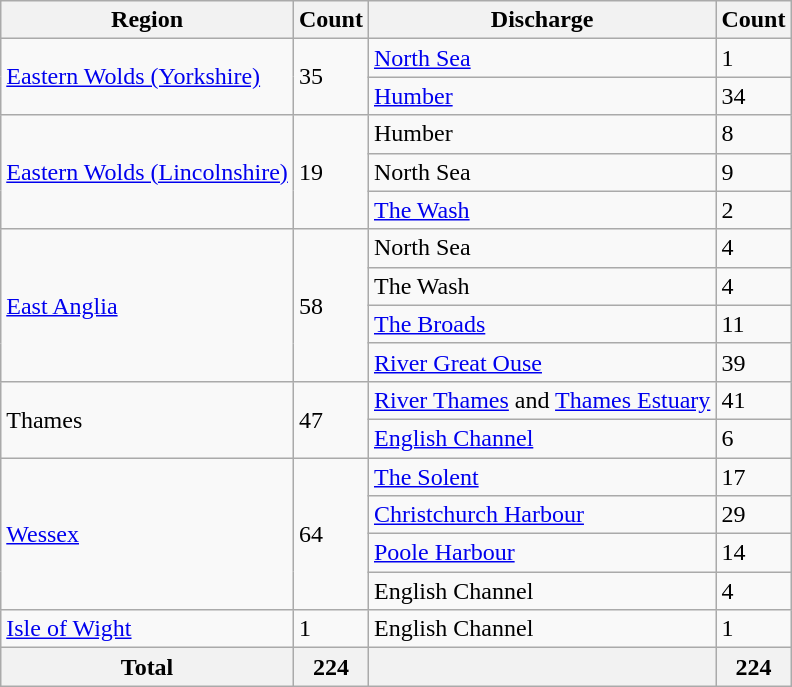<table class=wikitable>
<tr>
<th>Region</th>
<th>Count</th>
<th>Discharge</th>
<th>Count</th>
</tr>
<tr>
<td rowspan=2><a href='#'>Eastern Wolds (Yorkshire)</a></td>
<td rowspan=2>35</td>
<td><a href='#'>North Sea</a></td>
<td>1</td>
</tr>
<tr>
<td><a href='#'>Humber</a></td>
<td>34</td>
</tr>
<tr>
<td rowspan=3><a href='#'>Eastern Wolds (Lincolnshire)</a></td>
<td rowspan=3>19</td>
<td>Humber</td>
<td>8</td>
</tr>
<tr>
<td>North Sea</td>
<td>9</td>
</tr>
<tr>
<td><a href='#'>The Wash</a></td>
<td>2</td>
</tr>
<tr>
<td rowspan=4><a href='#'>East Anglia</a></td>
<td rowspan=4>58</td>
<td>North Sea</td>
<td>4</td>
</tr>
<tr>
<td>The Wash</td>
<td>4</td>
</tr>
<tr>
<td><a href='#'>The Broads</a></td>
<td>11</td>
</tr>
<tr>
<td><a href='#'>River Great Ouse</a></td>
<td>39</td>
</tr>
<tr>
<td rowspan=2>Thames</td>
<td rowspan=2>47</td>
<td><a href='#'>River Thames</a> and <a href='#'>Thames Estuary</a></td>
<td>41</td>
</tr>
<tr>
<td><a href='#'>English Channel</a></td>
<td>6</td>
</tr>
<tr>
<td rowspan=4><a href='#'>Wessex</a></td>
<td rowspan=4>64</td>
<td><a href='#'>The Solent</a></td>
<td>17</td>
</tr>
<tr>
<td><a href='#'>Christchurch Harbour</a></td>
<td>29</td>
</tr>
<tr>
<td><a href='#'>Poole Harbour</a></td>
<td>14</td>
</tr>
<tr>
<td>English Channel</td>
<td>4</td>
</tr>
<tr>
<td><a href='#'>Isle of Wight</a></td>
<td>1</td>
<td>English Channel</td>
<td>1</td>
</tr>
<tr>
<th>Total</th>
<th>224</th>
<th></th>
<th>224</th>
</tr>
</table>
